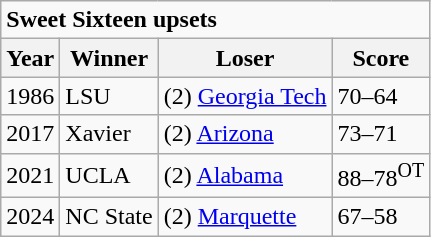<table class="wikitable">
<tr>
<td colspan="4"><strong>Sweet Sixteen upsets</strong></td>
</tr>
<tr>
<th>Year</th>
<th>Winner</th>
<th>Loser</th>
<th>Score</th>
</tr>
<tr>
<td>1986</td>
<td>LSU</td>
<td>(2) <a href='#'>Georgia Tech</a></td>
<td>70–64</td>
</tr>
<tr>
<td>2017</td>
<td>Xavier</td>
<td>(2) <a href='#'>Arizona</a></td>
<td>73–71</td>
</tr>
<tr>
<td>2021</td>
<td>UCLA</td>
<td>(2) <a href='#'>Alabama</a></td>
<td>88–78<sup>OT</sup></td>
</tr>
<tr>
<td>2024</td>
<td>NC State</td>
<td>(2) <a href='#'>Marquette</a></td>
<td>67–58</td>
</tr>
</table>
